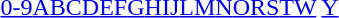<table id="toc" class="toc" summary="Class">
<tr>
<th></th>
</tr>
<tr>
<td style="text-align:center;"><a href='#'>0-9</a><a href='#'>A</a><a href='#'>B</a><a href='#'>C</a><a href='#'>D</a><a href='#'>E</a><a href='#'>F</a><a href='#'>G</a><a href='#'>H</a><a href='#'>I</a><a href='#'>J</a><a href='#'>L</a><a href='#'>M</a><a href='#'>N</a><a href='#'>O</a><a href='#'>R</a><a href='#'>S</a><a href='#'>T</a><a href='#'>W</a> <a href='#'>Y</a></td>
</tr>
</table>
